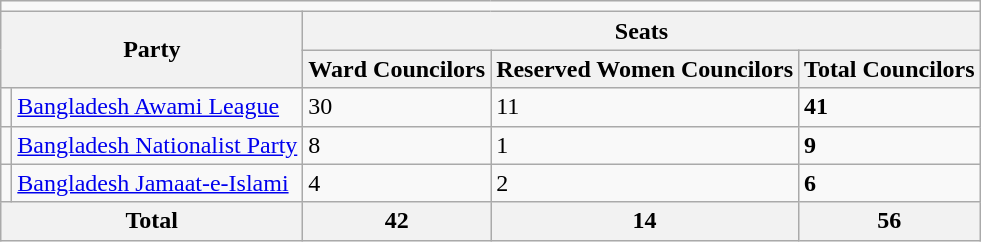<table class="wikitable">
<tr>
<td colspan="5"></td>
</tr>
<tr>
<th colspan="2" rowspan="2">Party</th>
<th colspan="3">Seats</th>
</tr>
<tr>
<th>Ward Councilors</th>
<th>Reserved Women Councilors</th>
<th>Total Councilors</th>
</tr>
<tr>
<td></td>
<td><a href='#'>Bangladesh Awami League</a></td>
<td>30</td>
<td>11</td>
<td><strong>41</strong></td>
</tr>
<tr>
<td></td>
<td><a href='#'>Bangladesh Nationalist Party</a></td>
<td>8</td>
<td>1</td>
<td><strong>9</strong></td>
</tr>
<tr>
<td></td>
<td><a href='#'>Bangladesh Jamaat-e-Islami</a></td>
<td>4</td>
<td>2</td>
<td><strong>6</strong></td>
</tr>
<tr>
<th colspan="2">Total</th>
<th>42</th>
<th>14</th>
<th>56</th>
</tr>
</table>
